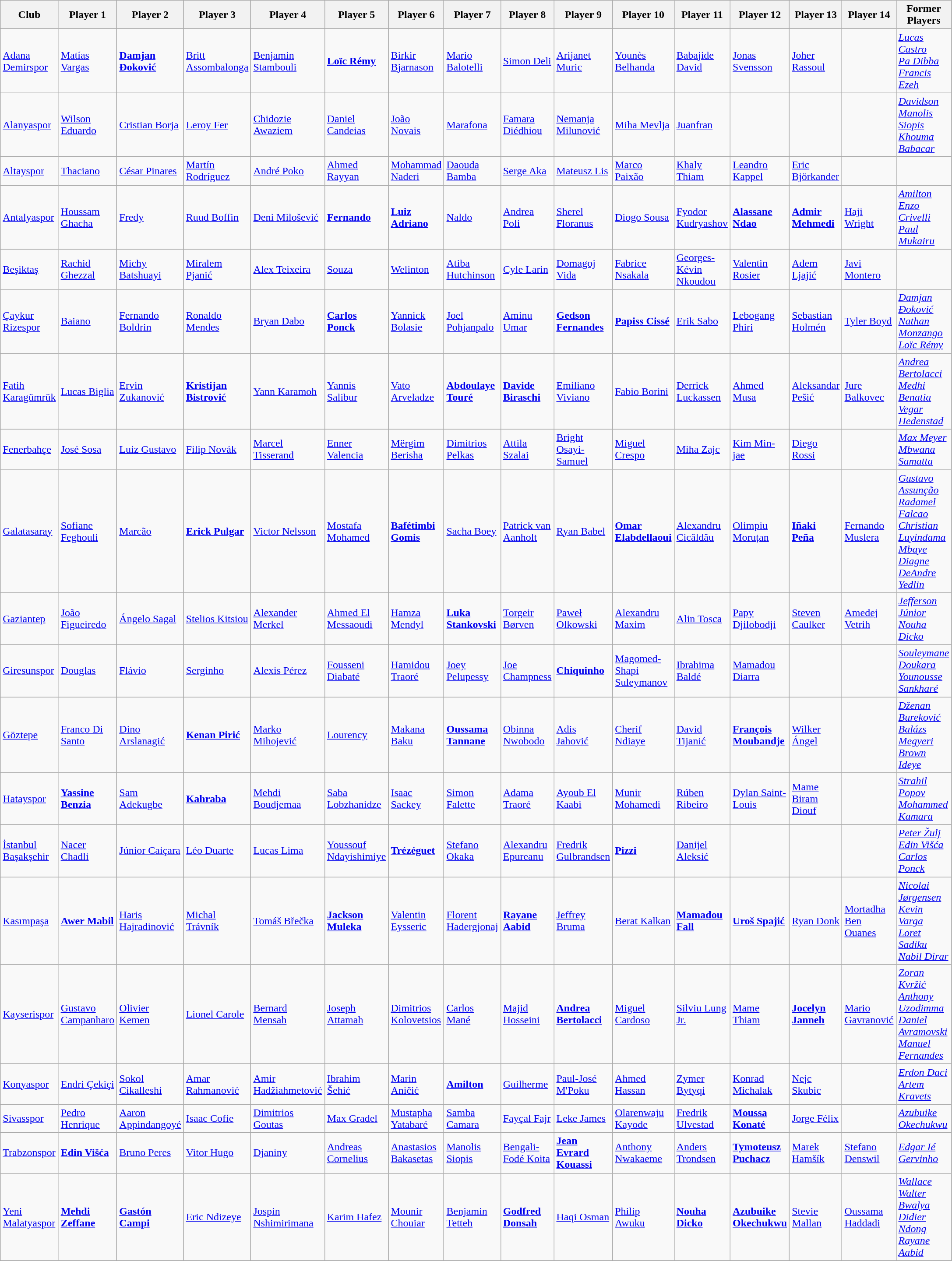<table class="wikitable">
<tr>
<th>Club</th>
<th>Player 1</th>
<th>Player 2</th>
<th>Player 3</th>
<th>Player 4</th>
<th>Player 5</th>
<th>Player 6</th>
<th>Player 7</th>
<th>Player 8</th>
<th>Player 9</th>
<th>Player 10</th>
<th>Player 11</th>
<th>Player 12</th>
<th>Player 13</th>
<th>Player 14</th>
<th>Former Players</th>
</tr>
<tr>
<td><a href='#'>Adana Demirspor</a></td>
<td> <a href='#'>Matías Vargas</a></td>
<td> <strong><a href='#'>Damjan Đoković</a></strong></td>
<td> <a href='#'>Britt Assombalonga</a></td>
<td> <a href='#'>Benjamin Stambouli</a></td>
<td> <strong><a href='#'>Loïc Rémy</a></strong></td>
<td> <a href='#'>Birkir Bjarnason</a></td>
<td> <a href='#'>Mario Balotelli</a></td>
<td> <a href='#'>Simon Deli</a></td>
<td> <a href='#'>Arijanet Muric</a></td>
<td> <a href='#'>Younès Belhanda</a></td>
<td> <a href='#'>Babajide David</a></td>
<td> <a href='#'>Jonas Svensson</a></td>
<td> <a href='#'>Joher Rassoul</a></td>
<td></td>
<td> <em><a href='#'>Lucas Castro</a></em> <br>  <em><a href='#'>Pa Dibba</a></em> <br>  <em><a href='#'>Francis Ezeh</a></em></td>
</tr>
<tr>
<td><a href='#'>Alanyaspor</a></td>
<td> <a href='#'>Wilson Eduardo</a></td>
<td> <a href='#'>Cristian Borja</a></td>
<td> <a href='#'>Leroy Fer</a></td>
<td> <a href='#'>Chidozie Awaziem</a></td>
<td> <a href='#'>Daniel Candeias</a></td>
<td> <a href='#'>João Novais</a></td>
<td> <a href='#'>Marafona</a></td>
<td> <a href='#'>Famara Diédhiou</a></td>
<td> <a href='#'>Nemanja Milunović</a></td>
<td> <a href='#'>Miha Mevlja</a></td>
<td> <a href='#'>Juanfran</a></td>
<td></td>
<td></td>
<td></td>
<td> <em><a href='#'>Davidson</a></em> <br>  <em><a href='#'>Manolis Siopis</a></em> <br>  <em><a href='#'>Khouma Babacar</a></em></td>
</tr>
<tr>
<td><a href='#'>Altayspor</a></td>
<td> <a href='#'>Thaciano</a></td>
<td> <a href='#'>César Pinares</a></td>
<td> <a href='#'>Martín Rodríguez</a></td>
<td> <a href='#'>André Poko</a></td>
<td> <a href='#'>Ahmed Rayyan</a></td>
<td> <a href='#'>Mohammad Naderi</a></td>
<td> <a href='#'>Daouda Bamba</a></td>
<td> <a href='#'>Serge Aka</a></td>
<td> <a href='#'>Mateusz Lis</a></td>
<td> <a href='#'>Marco Paixão</a></td>
<td> <a href='#'>Khaly Thiam</a></td>
<td> <a href='#'>Leandro Kappel</a></td>
<td> <a href='#'>Eric Björkander</a></td>
<td></td>
</tr>
<tr>
<td><a href='#'>Antalyaspor</a></td>
<td> <a href='#'>Houssam Ghacha</a></td>
<td> <a href='#'>Fredy</a></td>
<td> <a href='#'>Ruud Boffin</a></td>
<td> <a href='#'>Deni Milošević</a></td>
<td> <strong><a href='#'>Fernando</a></strong></td>
<td> <strong><a href='#'>Luiz Adriano</a></strong></td>
<td> <a href='#'>Naldo</a></td>
<td> <a href='#'>Andrea Poli</a></td>
<td> <a href='#'>Sherel Floranus</a></td>
<td> <a href='#'>Diogo Sousa</a></td>
<td> <a href='#'>Fyodor Kudryashov</a></td>
<td> <strong><a href='#'>Alassane Ndao</a></strong></td>
<td> <strong><a href='#'>Admir Mehmedi</a></strong></td>
<td> <a href='#'>Haji Wright</a></td>
<td> <em><a href='#'>Amilton</a></em> <br>  <em><a href='#'>Enzo Crivelli</a></em> <br>  <em><a href='#'>Paul Mukairu</a></em></td>
</tr>
<tr>
<td><a href='#'>Beşiktaş</a></td>
<td> <a href='#'>Rachid Ghezzal</a></td>
<td> <a href='#'>Michy Batshuayi</a></td>
<td> <a href='#'>Miralem Pjanić</a></td>
<td> <a href='#'>Alex Teixeira</a></td>
<td> <a href='#'>Souza</a></td>
<td> <a href='#'>Welinton</a></td>
<td> <a href='#'>Atiba Hutchinson</a></td>
<td> <a href='#'>Cyle Larin</a></td>
<td> <a href='#'>Domagoj Vida</a></td>
<td> <a href='#'>Fabrice Nsakala</a></td>
<td> <a href='#'>Georges-Kévin Nkoudou</a></td>
<td> <a href='#'>Valentin Rosier</a></td>
<td> <a href='#'>Adem Ljajić</a></td>
<td> <a href='#'>Javi Montero</a></td>
<td></td>
</tr>
<tr>
<td><a href='#'>Çaykur Rizespor</a></td>
<td> <a href='#'>Baiano</a></td>
<td> <a href='#'>Fernando Boldrin</a></td>
<td> <a href='#'>Ronaldo Mendes</a></td>
<td> <a href='#'>Bryan Dabo</a></td>
<td> <strong><a href='#'>Carlos Ponck</a></strong></td>
<td> <a href='#'>Yannick Bolasie</a></td>
<td> <a href='#'>Joel Pohjanpalo</a></td>
<td> <a href='#'>Aminu Umar</a></td>
<td> <strong><a href='#'>Gedson Fernandes</a></strong></td>
<td> <strong><a href='#'>Papiss Cissé</a></strong></td>
<td> <a href='#'>Erik Sabo</a></td>
<td> <a href='#'>Lebogang Phiri</a></td>
<td> <a href='#'>Sebastian Holmén</a></td>
<td> <a href='#'>Tyler Boyd</a></td>
<td> <em><a href='#'>Damjan Đoković</a></em> <br>  <em><a href='#'>Nathan Monzango</a></em> <br>  <em><a href='#'>Loïc Rémy</a></em></td>
</tr>
<tr>
<td><a href='#'>Fatih Karagümrük</a></td>
<td> <a href='#'>Lucas Biglia</a></td>
<td> <a href='#'>Ervin Zukanović</a></td>
<td> <strong><a href='#'>Kristijan Bistrović</a></strong></td>
<td> <a href='#'>Yann Karamoh</a></td>
<td> <a href='#'>Yannis Salibur</a></td>
<td> <a href='#'>Vato Arveladze</a></td>
<td> <strong><a href='#'>Abdoulaye Touré</a></strong></td>
<td> <strong><a href='#'>Davide Biraschi</a></strong></td>
<td> <a href='#'>Emiliano Viviano</a></td>
<td> <a href='#'>Fabio Borini</a></td>
<td> <a href='#'>Derrick Luckassen</a></td>
<td> <a href='#'>Ahmed Musa</a></td>
<td> <a href='#'>Aleksandar Pešić</a></td>
<td> <a href='#'>Jure Balkovec</a></td>
<td> <em><a href='#'>Andrea Bertolacci</a></em> <br>  <em><a href='#'>Medhi Benatia</a></em> <br>  <em><a href='#'>Vegar Hedenstad</a></em></td>
</tr>
<tr>
<td><a href='#'>Fenerbahçe</a></td>
<td> <a href='#'>José Sosa</a></td>
<td> <a href='#'>Luiz Gustavo</a></td>
<td> <a href='#'>Filip Novák</a></td>
<td> <a href='#'>Marcel Tisserand</a></td>
<td> <a href='#'>Enner Valencia</a></td>
<td> <a href='#'>Mërgim Berisha</a></td>
<td> <a href='#'>Dimitrios Pelkas</a></td>
<td> <a href='#'>Attila Szalai</a></td>
<td> <a href='#'>Bright Osayi-Samuel</a></td>
<td> <a href='#'>Miguel Crespo</a></td>
<td> <a href='#'>Miha Zajc</a></td>
<td> <a href='#'>Kim Min-jae</a></td>
<td> <a href='#'>Diego Rossi</a></td>
<td></td>
<td> <em><a href='#'>Max Meyer</a></em> <br>  <em><a href='#'>Mbwana Samatta</a></em></td>
</tr>
<tr>
<td><a href='#'>Galatasaray</a></td>
<td> <a href='#'>Sofiane Feghouli</a></td>
<td> <a href='#'>Marcão</a></td>
<td> <strong><a href='#'>Erick Pulgar</a></strong></td>
<td> <a href='#'>Victor Nelsson</a></td>
<td> <a href='#'>Mostafa Mohamed</a></td>
<td> <strong><a href='#'>Bafétimbi Gomis</a></strong></td>
<td> <a href='#'>Sacha Boey</a></td>
<td> <a href='#'>Patrick van Aanholt</a></td>
<td> <a href='#'>Ryan Babel</a></td>
<td> <strong><a href='#'>Omar Elabdellaoui</a></strong></td>
<td> <a href='#'>Alexandru Cicâldău</a></td>
<td> <a href='#'>Olimpiu Moruțan</a></td>
<td> <strong><a href='#'>Iñaki Peña</a></strong></td>
<td> <a href='#'>Fernando Muslera</a></td>
<td> <em><a href='#'>Gustavo Assunção</a></em> <br>  <em><a href='#'>Radamel Falcao</a></em> <br>  <em><a href='#'>Christian Luyindama</a></em> <br>  <em><a href='#'>Mbaye Diagne</a></em> <br>  <em><a href='#'>DeAndre Yedlin</a></em></td>
</tr>
<tr>
<td><a href='#'>Gaziantep</a></td>
<td> <a href='#'>João Figueiredo</a></td>
<td> <a href='#'>Ángelo Sagal</a></td>
<td> <a href='#'>Stelios Kitsiou</a></td>
<td> <a href='#'>Alexander Merkel</a></td>
<td> <a href='#'>Ahmed El Messaoudi</a></td>
<td> <a href='#'>Hamza Mendyl</a></td>
<td> <strong><a href='#'>Luka Stankovski</a></strong></td>
<td> <a href='#'>Torgeir Børven</a></td>
<td> <a href='#'>Paweł Olkowski</a></td>
<td> <a href='#'>Alexandru Maxim</a></td>
<td> <a href='#'>Alin Toșca</a></td>
<td> <a href='#'>Papy Djilobodji</a></td>
<td> <a href='#'>Steven Caulker</a></td>
<td> <a href='#'>Amedej Vetrih</a></td>
<td> <em><a href='#'>Jefferson Júnior</a></em> <br>  <em><a href='#'>Nouha Dicko</a></em></td>
</tr>
<tr>
<td><a href='#'>Giresunspor</a></td>
<td> <a href='#'>Douglas</a></td>
<td> <a href='#'>Flávio</a></td>
<td> <a href='#'>Serginho</a></td>
<td> <a href='#'>Alexis Pérez</a></td>
<td> <a href='#'>Fousseni Diabaté</a></td>
<td> <a href='#'>Hamidou Traoré</a></td>
<td> <a href='#'>Joey Pelupessy</a></td>
<td> <a href='#'>Joe Champness</a></td>
<td> <strong><a href='#'>Chiquinho</a></strong></td>
<td> <a href='#'>Magomed-Shapi Suleymanov</a></td>
<td> <a href='#'>Ibrahima Baldé</a></td>
<td> <a href='#'>Mamadou Diarra</a></td>
<td></td>
<td></td>
<td> <em><a href='#'>Souleymane Doukara</a></em> <br>  <em><a href='#'>Younousse Sankharé</a></em></td>
</tr>
<tr>
<td><a href='#'>Göztepe</a></td>
<td> <a href='#'>Franco Di Santo</a></td>
<td> <a href='#'>Dino Arslanagić</a></td>
<td> <strong><a href='#'>Kenan Pirić</a></strong></td>
<td> <a href='#'>Marko Mihojević</a></td>
<td> <a href='#'>Lourency</a></td>
<td> <a href='#'>Makana Baku</a></td>
<td> <strong><a href='#'>Oussama Tannane</a></strong></td>
<td> <a href='#'>Obinna Nwobodo</a></td>
<td> <a href='#'>Adis Jahović</a></td>
<td> <a href='#'>Cherif Ndiaye</a></td>
<td> <a href='#'>David Tijanić</a></td>
<td> <strong><a href='#'>François Moubandje</a></strong></td>
<td> <a href='#'>Wilker Ángel</a></td>
<td></td>
<td> <em><a href='#'>Dženan Bureković</a></em> <br>  <em><a href='#'>Balázs Megyeri</a></em> <br>  <em><a href='#'>Brown Ideye</a></em></td>
</tr>
<tr>
<td><a href='#'>Hatayspor</a></td>
<td> <strong><a href='#'>Yassine Benzia</a></strong></td>
<td> <a href='#'>Sam Adekugbe</a></td>
<td> <strong><a href='#'>Kahraba</a></strong></td>
<td> <a href='#'>Mehdi Boudjemaa</a></td>
<td> <a href='#'>Saba Lobzhanidze</a></td>
<td> <a href='#'>Isaac Sackey</a></td>
<td> <a href='#'>Simon Falette</a></td>
<td> <a href='#'>Adama Traoré</a></td>
<td> <a href='#'>Ayoub El Kaabi</a></td>
<td> <a href='#'>Munir Mohamedi</a></td>
<td> <a href='#'>Rúben Ribeiro</a></td>
<td> <a href='#'>Dylan Saint-Louis</a></td>
<td> <a href='#'>Mame Biram Diouf</a></td>
<td></td>
<td> <em><a href='#'>Strahil Popov</a></em> <br>  <em><a href='#'>Mohammed Kamara</a></em></td>
</tr>
<tr>
<td><a href='#'>İstanbul Başakşehir</a></td>
<td> <a href='#'>Nacer Chadli</a></td>
<td> <a href='#'>Júnior Caiçara</a></td>
<td> <a href='#'>Léo Duarte</a></td>
<td> <a href='#'>Lucas Lima</a></td>
<td> <a href='#'>Youssouf Ndayishimiye</a></td>
<td> <strong><a href='#'>Trézéguet</a></strong></td>
<td> <a href='#'>Stefano Okaka</a></td>
<td> <a href='#'>Alexandru Epureanu</a></td>
<td> <a href='#'>Fredrik Gulbrandsen</a></td>
<td> <strong><a href='#'>Pizzi</a></strong></td>
<td> <a href='#'>Danijel Aleksić</a></td>
<td></td>
<td></td>
<td></td>
<td> <em><a href='#'>Peter Žulj</a></em> <br>  <em><a href='#'>Edin Višća</a></em> <br>  <em><a href='#'>Carlos Ponck</a></em></td>
</tr>
<tr>
<td><a href='#'>Kasımpaşa</a></td>
<td> <strong><a href='#'>Awer Mabil</a></strong></td>
<td> <a href='#'>Haris Hajradinović</a></td>
<td> <a href='#'>Michal Trávník</a></td>
<td> <a href='#'>Tomáš Břečka</a></td>
<td> <strong><a href='#'>Jackson Muleka</a></strong></td>
<td> <a href='#'>Valentin Eysseric</a></td>
<td> <a href='#'>Florent Hadergjonaj</a></td>
<td> <strong><a href='#'>Rayane Aabid</a></strong></td>
<td> <a href='#'>Jeffrey Bruma</a></td>
<td> <a href='#'>Berat Kalkan</a></td>
<td> <strong><a href='#'>Mamadou Fall</a></strong></td>
<td> <strong><a href='#'>Uroš Spajić</a></strong></td>
<td> <a href='#'>Ryan Donk</a></td>
<td> <a href='#'>Mortadha Ben Ouanes</a></td>
<td> <em><a href='#'>Nicolai Jørgensen</a></em> <br>  <em><a href='#'>Kevin Varga</a></em> <br>  <em><a href='#'>Loret Sadiku</a></em> <br>  <em><a href='#'>Nabil Dirar</a></em></td>
</tr>
<tr>
<td><a href='#'>Kayserispor</a></td>
<td> <a href='#'>Gustavo Campanharo</a></td>
<td> <a href='#'>Olivier Kemen</a></td>
<td> <a href='#'>Lionel Carole</a></td>
<td> <a href='#'>Bernard Mensah</a></td>
<td> <a href='#'>Joseph Attamah</a></td>
<td> <a href='#'>Dimitrios Kolovetsios</a></td>
<td> <a href='#'>Carlos Mané</a></td>
<td> <a href='#'>Majid Hosseini</a></td>
<td> <strong><a href='#'>Andrea Bertolacci</a></strong></td>
<td> <a href='#'>Miguel Cardoso</a></td>
<td> <a href='#'>Silviu Lung Jr.</a></td>
<td> <a href='#'>Mame Thiam</a></td>
<td> <strong><a href='#'>Jocelyn Janneh</a></strong></td>
<td> <a href='#'>Mario Gavranović</a></td>
<td> <em><a href='#'>Zoran Kvržić</a></em> <br>  <em><a href='#'>Anthony Uzodimma</a></em> <br>  <em><a href='#'>Daniel Avramovski</a></em> <br>  <em><a href='#'>Manuel Fernandes</a></em></td>
</tr>
<tr>
<td><a href='#'>Konyaspor</a></td>
<td> <a href='#'>Endri Çekiçi</a></td>
<td> <a href='#'>Sokol Cikalleshi</a></td>
<td> <a href='#'>Amar Rahmanović</a></td>
<td> <a href='#'>Amir Hadžiahmetović</a></td>
<td> <a href='#'>Ibrahim Šehić</a></td>
<td> <a href='#'>Marin Aničić</a></td>
<td> <strong><a href='#'>Amilton</a></strong></td>
<td> <a href='#'>Guilherme</a></td>
<td> <a href='#'>Paul-José M'Poku</a></td>
<td> <a href='#'>Ahmed Hassan</a></td>
<td> <a href='#'>Zymer Bytyqi</a></td>
<td> <a href='#'>Konrad Michalak</a></td>
<td> <a href='#'>Nejc Skubic</a></td>
<td></td>
<td> <em><a href='#'>Erdon Daci</a></em> <br>  <em><a href='#'>Artem Kravets</a></em></td>
</tr>
<tr>
<td><a href='#'>Sivasspor</a></td>
<td> <a href='#'>Pedro Henrique</a></td>
<td> <a href='#'>Aaron Appindangoyé</a></td>
<td> <a href='#'>Isaac Cofie</a></td>
<td> <a href='#'>Dimitrios Goutas</a></td>
<td> <a href='#'>Max Gradel</a></td>
<td> <a href='#'>Mustapha Yatabaré</a></td>
<td> <a href='#'>Samba Camara</a></td>
<td> <a href='#'>Fayçal Fajr</a></td>
<td> <a href='#'>Leke James</a></td>
<td> <a href='#'>Olarenwaju Kayode</a></td>
<td> <a href='#'>Fredrik Ulvestad</a></td>
<td> <strong><a href='#'>Moussa Konaté</a></strong></td>
<td> <a href='#'>Jorge Félix</a></td>
<td></td>
<td> <em><a href='#'>Azubuike Okechukwu</a></em></td>
</tr>
<tr>
<td><a href='#'>Trabzonspor</a></td>
<td> <strong><a href='#'>Edin Višća</a></strong></td>
<td> <a href='#'>Bruno Peres</a></td>
<td> <a href='#'>Vitor Hugo</a></td>
<td> <a href='#'>Djaniny</a></td>
<td> <a href='#'>Andreas Cornelius</a></td>
<td> <a href='#'>Anastasios Bakasetas</a></td>
<td> <a href='#'>Manolis Siopis</a></td>
<td> <a href='#'>Bengali-Fodé Koita</a></td>
<td> <strong><a href='#'>Jean Evrard Kouassi</a></strong></td>
<td> <a href='#'>Anthony Nwakaeme</a></td>
<td> <a href='#'>Anders Trondsen</a></td>
<td> <strong><a href='#'>Tymoteusz Puchacz</a></strong></td>
<td> <a href='#'>Marek Hamšík</a></td>
<td> <a href='#'>Stefano Denswil</a></td>
<td> <em><a href='#'>Edgar Ié</a></em> <br>  <em><a href='#'>Gervinho</a></em></td>
</tr>
<tr>
<td><a href='#'>Yeni Malatyaspor</a></td>
<td> <strong><a href='#'>Mehdi Zeffane</a></strong></td>
<td> <strong><a href='#'>Gastón Campi</a></strong></td>
<td> <a href='#'>Eric Ndizeye</a></td>
<td> <a href='#'>Jospin Nshimirimana</a></td>
<td> <a href='#'>Karim Hafez</a></td>
<td> <a href='#'>Mounir Chouiar</a></td>
<td> <a href='#'>Benjamin Tetteh</a></td>
<td> <strong><a href='#'>Godfred Donsah</a></strong></td>
<td> <a href='#'>Haqi Osman</a></td>
<td> <a href='#'>Philip Awuku</a></td>
<td> <strong><a href='#'>Nouha Dicko</a></strong></td>
<td> <strong><a href='#'>Azubuike Okechukwu</a></strong></td>
<td> <a href='#'>Stevie Mallan</a></td>
<td> <a href='#'>Oussama Haddadi</a></td>
<td> <em><a href='#'>Wallace</a></em> <br>  <em><a href='#'>Walter Bwalya</a></em> <br>  <em><a href='#'>Didier Ndong</a></em> <br>  <em><a href='#'>Rayane Aabid</a></em></td>
</tr>
<tr>
</tr>
</table>
